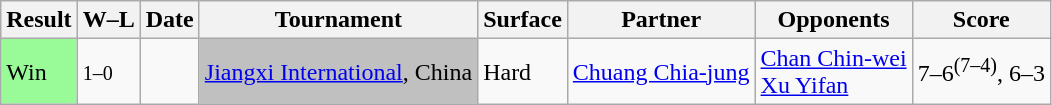<table class="sortable wikitable">
<tr>
<th>Result</th>
<th class="unsortable">W–L</th>
<th>Date</th>
<th>Tournament</th>
<th>Surface</th>
<th>Partner</th>
<th>Opponents</th>
<th class="unsortable">Score</th>
</tr>
<tr>
<td style="background:#98fb98;">Win</td>
<td><small>1–0</small></td>
<td><a href='#'></a></td>
<td style="background:silver;"><a href='#'>Jiangxi International</a>, China</td>
<td>Hard</td>
<td> <a href='#'>Chuang Chia-jung</a></td>
<td> <a href='#'>Chan Chin-wei</a> <br>  <a href='#'>Xu Yifan</a></td>
<td>7–6<sup>(7–4)</sup>, 6–3</td>
</tr>
</table>
